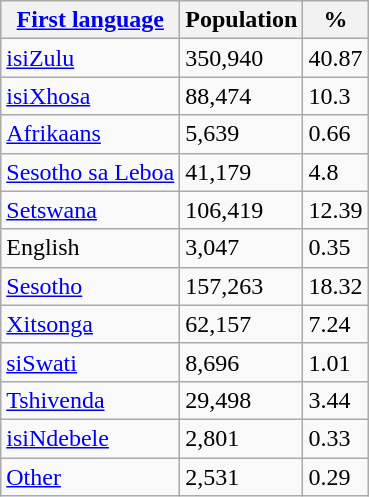<table class="wikitable">
<tr>
<th><a href='#'>First language</a></th>
<th>Population</th>
<th>%</th>
</tr>
<tr>
<td><a href='#'>isiZulu</a></td>
<td>350,940</td>
<td>40.87</td>
</tr>
<tr>
<td><a href='#'>isiXhosa</a></td>
<td>88,474</td>
<td>10.3</td>
</tr>
<tr>
<td><a href='#'>Afrikaans</a></td>
<td>5,639</td>
<td>0.66</td>
</tr>
<tr>
<td><a href='#'>Sesotho sa Leboa</a></td>
<td>41,179</td>
<td>4.8</td>
</tr>
<tr>
<td><a href='#'>Setswana</a></td>
<td>106,419</td>
<td>12.39</td>
</tr>
<tr>
<td>English</td>
<td>3,047</td>
<td>0.35</td>
</tr>
<tr>
<td><a href='#'>Sesotho</a></td>
<td>157,263</td>
<td>18.32</td>
</tr>
<tr>
<td><a href='#'>Xitsonga</a></td>
<td>62,157</td>
<td>7.24</td>
</tr>
<tr>
<td><a href='#'>siSwati</a></td>
<td>8,696</td>
<td>1.01</td>
</tr>
<tr>
<td><a href='#'>Tshivenda</a></td>
<td>29,498</td>
<td>3.44</td>
</tr>
<tr>
<td><a href='#'>isiNdebele</a></td>
<td>2,801</td>
<td>0.33</td>
</tr>
<tr>
<td><a href='#'>Other</a></td>
<td>2,531</td>
<td>0.29</td>
</tr>
</table>
